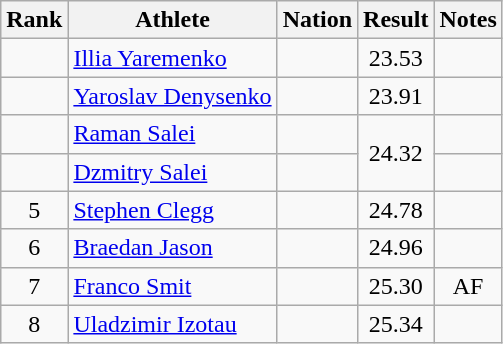<table class="wikitable sortable" style="text-align:center">
<tr>
<th>Rank</th>
<th>Athlete</th>
<th>Nation</th>
<th>Result</th>
<th>Notes</th>
</tr>
<tr>
<td></td>
<td align=left><a href='#'>Illia Yaremenko</a></td>
<td align=left></td>
<td>23.53</td>
<td></td>
</tr>
<tr>
<td></td>
<td align=left><a href='#'>Yaroslav Denysenko</a></td>
<td align=left></td>
<td>23.91</td>
<td></td>
</tr>
<tr>
<td></td>
<td align=left><a href='#'>Raman Salei</a></td>
<td align=left></td>
<td rowspan=2>24.32</td>
<td></td>
</tr>
<tr>
<td></td>
<td align=left><a href='#'>Dzmitry Salei</a></td>
<td align=left></td>
<td></td>
</tr>
<tr>
<td>5</td>
<td align=left><a href='#'>Stephen Clegg</a></td>
<td align=left></td>
<td>24.78</td>
<td></td>
</tr>
<tr>
<td>6</td>
<td align=left><a href='#'>Braedan Jason</a></td>
<td align=left></td>
<td>24.96</td>
<td></td>
</tr>
<tr>
<td>7</td>
<td align=left><a href='#'>Franco Smit</a></td>
<td align=left></td>
<td>25.30</td>
<td>AF</td>
</tr>
<tr>
<td>8</td>
<td align=left><a href='#'>Uladzimir Izotau</a></td>
<td align=left></td>
<td>25.34</td>
<td></td>
</tr>
</table>
